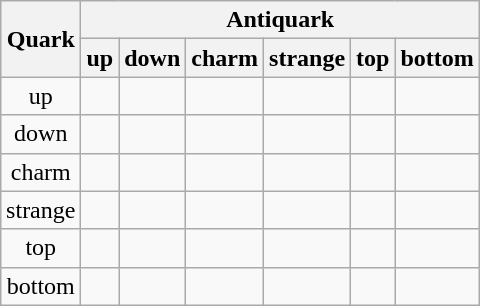<table class="wikitable" style="text-align:center;margin:1em auto;">
<tr>
<th rowspan=2>Quark</th>
<th colspan=6>Antiquark</th>
</tr>
<tr>
<th>up</th>
<th>down</th>
<th>charm</th>
<th>strange</th>
<th>top</th>
<th>bottom</th>
</tr>
<tr>
<td>up</td>
<td></td>
<td></td>
<td></td>
<td></td>
<td></td>
<td></td>
</tr>
<tr>
<td>down</td>
<td></td>
<td></td>
<td></td>
<td></td>
<td></td>
<td></td>
</tr>
<tr>
<td>charm</td>
<td></td>
<td></td>
<td></td>
<td></td>
<td></td>
<td></td>
</tr>
<tr>
<td>strange</td>
<td></td>
<td></td>
<td></td>
<td></td>
<td></td>
<td></td>
</tr>
<tr>
<td>top</td>
<td></td>
<td></td>
<td></td>
<td></td>
<td></td>
<td></td>
</tr>
<tr>
<td>bottom</td>
<td></td>
<td></td>
<td></td>
<td></td>
<td></td>
<td></td>
</tr>
</table>
